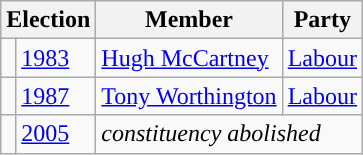<table class="wikitable">
<tr>
<th colspan="2">Election</th>
<th>Member</th>
<th>Party</th>
</tr>
<tr>
<td style="color:inherit;background-color: "></td>
<td><a href='#'>1983</a></td>
<td><a href='#'>Hugh McCartney</a></td>
<td><a href='#'>Labour</a></td>
</tr>
<tr>
<td style="color:inherit;background-color: "></td>
<td><a href='#'>1987</a></td>
<td><a href='#'>Tony Worthington</a></td>
<td><a href='#'>Labour</a></td>
</tr>
<tr>
<td></td>
<td><a href='#'>2005</a></td>
<td colspan="2"><em>constituency abolished</em></td>
</tr>
</table>
